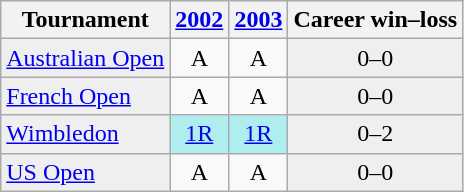<table class="wikitable">
<tr>
<th>Tournament</th>
<th><a href='#'>2002</a></th>
<th><a href='#'>2003</a></th>
<th>Career win–loss</th>
</tr>
<tr>
<td style="background:#EFEFEF;"><a href='#'>Australian Open</a></td>
<td style="text-align:center;">A</td>
<td style="text-align:center;">A</td>
<td style="text-align:center; background:#efefef;">0–0</td>
</tr>
<tr>
<td style="background:#EFEFEF;"><a href='#'>French Open</a></td>
<td style="text-align:center;">A</td>
<td style="text-align:center;">A</td>
<td style="text-align:center; background:#efefef;">0–0</td>
</tr>
<tr>
<td style="background:#EFEFEF;"><a href='#'>Wimbledon</a></td>
<td style="text-align:center; background:#afeeee;"><a href='#'>1R</a></td>
<td style="text-align:center; background:#afeeee;"><a href='#'>1R</a></td>
<td style="text-align:center; background:#efefef;">0–2</td>
</tr>
<tr>
<td style="background:#EFEFEF;"><a href='#'>US Open</a></td>
<td style="text-align:center;">A</td>
<td style="text-align:center;">A</td>
<td style="text-align:center; background:#efefef;">0–0</td>
</tr>
</table>
